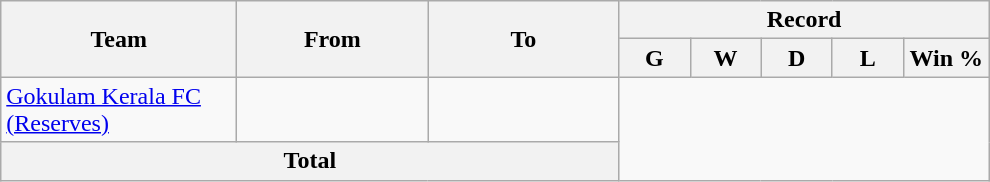<table class="wikitable" style="text-align: center">
<tr>
<th rowspan=2! width=150>Team</th>
<th rowspan=2! width=120>From</th>
<th rowspan=2! width=120>To</th>
<th colspan=7>Record</th>
</tr>
<tr>
<th width=40>G</th>
<th width=40>W</th>
<th width=40>D</th>
<th width=40>L</th>
<th width=50>Win %</th>
</tr>
<tr>
<td align=left><a href='#'>Gokulam Kerala FC (Reserves)</a></td>
<td align=left></td>
<td align=left><br></td>
</tr>
<tr>
<th colspan="3">Total<br></th>
</tr>
</table>
